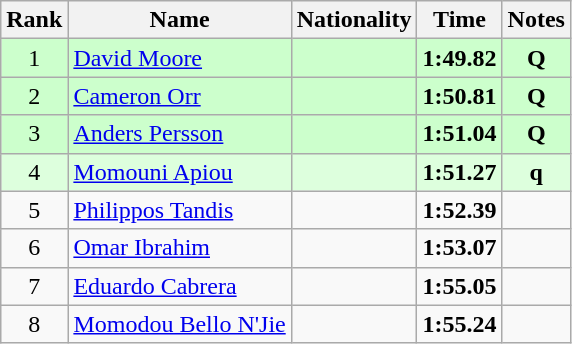<table class="wikitable sortable" style="text-align:center">
<tr>
<th>Rank</th>
<th>Name</th>
<th>Nationality</th>
<th>Time</th>
<th>Notes</th>
</tr>
<tr bgcolor=ccffcc>
<td>1</td>
<td align=left><a href='#'>David Moore</a></td>
<td align=left></td>
<td><strong>1:49.82</strong></td>
<td><strong>Q</strong></td>
</tr>
<tr bgcolor=ccffcc>
<td>2</td>
<td align=left><a href='#'>Cameron Orr</a></td>
<td align=left></td>
<td><strong>1:50.81</strong></td>
<td><strong>Q</strong></td>
</tr>
<tr bgcolor=ccffcc>
<td>3</td>
<td align=left><a href='#'>Anders Persson</a></td>
<td align=left></td>
<td><strong>1:51.04</strong></td>
<td><strong>Q</strong></td>
</tr>
<tr bgcolor=ddffdd>
<td>4</td>
<td align=left><a href='#'>Momouni Apiou</a></td>
<td align=left></td>
<td><strong>1:51.27</strong></td>
<td><strong>q</strong></td>
</tr>
<tr>
<td>5</td>
<td align=left><a href='#'>Philippos Tandis</a></td>
<td align=left></td>
<td><strong>1:52.39</strong></td>
<td></td>
</tr>
<tr>
<td>6</td>
<td align=left><a href='#'>Omar Ibrahim</a></td>
<td align=left></td>
<td><strong>1:53.07</strong></td>
<td></td>
</tr>
<tr>
<td>7</td>
<td align=left><a href='#'>Eduardo Cabrera</a></td>
<td align=left></td>
<td><strong>1:55.05</strong></td>
<td></td>
</tr>
<tr>
<td>8</td>
<td align=left><a href='#'>Momodou Bello N'Jie</a></td>
<td align=left></td>
<td><strong>1:55.24</strong></td>
<td></td>
</tr>
</table>
